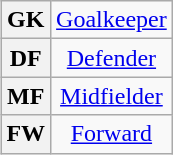<table class="wikitable plainrowheaders" style="text-align:center;margin-left:1em;float:right">
<tr>
<th>GK</th>
<td><a href='#'>Goalkeeper</a></td>
</tr>
<tr>
<th>DF</th>
<td><a href='#'>Defender</a></td>
</tr>
<tr>
<th>MF</th>
<td><a href='#'>Midfielder</a></td>
</tr>
<tr>
<th>FW</th>
<td><a href='#'>Forward</a></td>
</tr>
</table>
